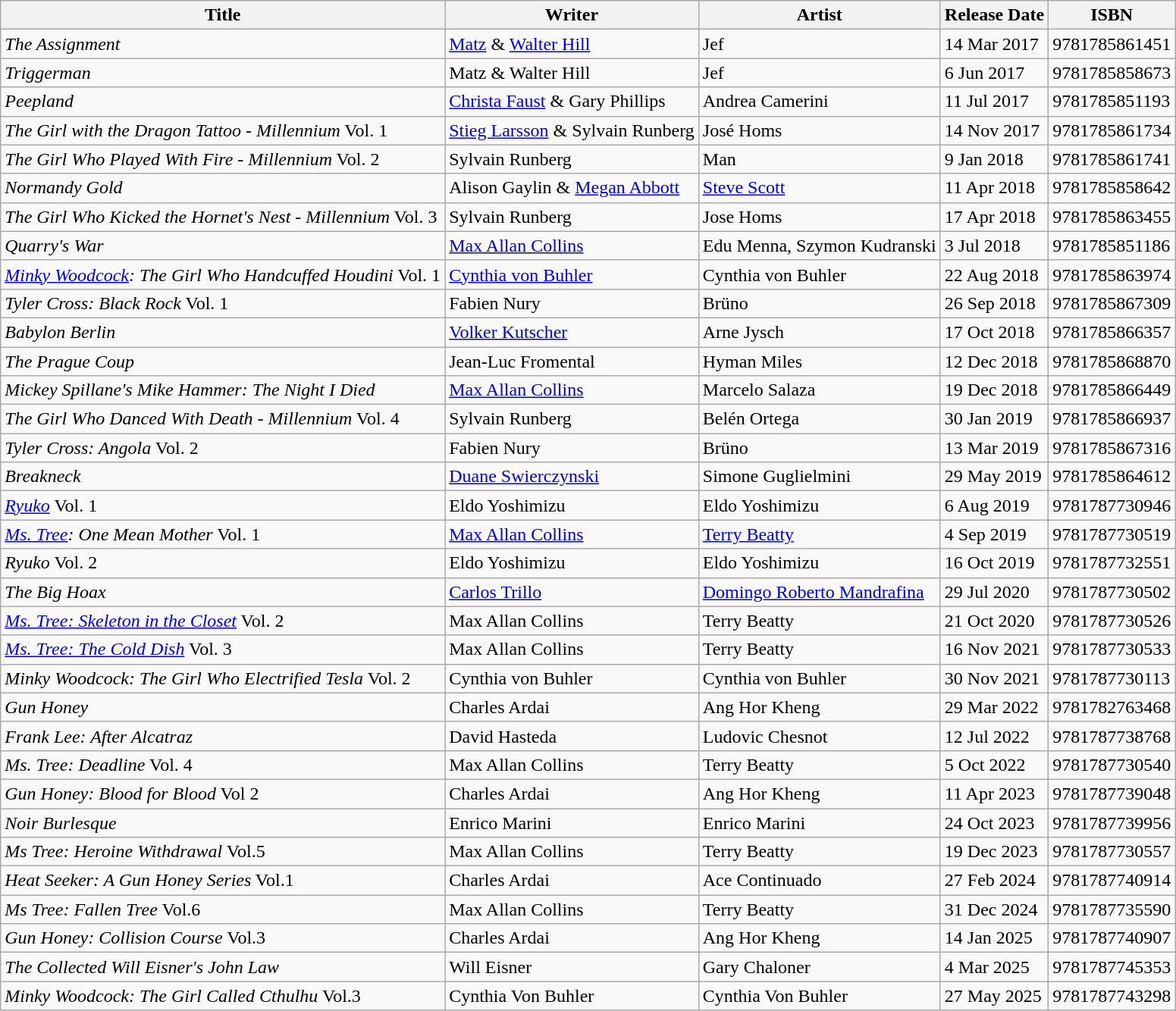<table class="wikitable">
<tr>
<th>Title</th>
<th>Writer</th>
<th>Artist</th>
<th>Release Date</th>
<th>ISBN</th>
</tr>
<tr>
<td><em>The Assignment</em></td>
<td><a href='#'>Matz</a> & <a href='#'>Walter Hill</a></td>
<td>Jef</td>
<td>14 Mar 2017</td>
<td>9781785861451</td>
</tr>
<tr>
<td><em>Triggerman</em></td>
<td>Matz & Walter Hill</td>
<td>Jef</td>
<td>6 Jun 2017</td>
<td>9781785858673</td>
</tr>
<tr>
<td><em>Peepland</em></td>
<td><a href='#'>Christa Faust</a> & Gary Phillips</td>
<td>Andrea Camerini</td>
<td>11 Jul 2017</td>
<td>9781785851193</td>
</tr>
<tr>
<td><em>The Girl with the Dragon Tattoo - Millennium</em> Vol. 1</td>
<td><a href='#'>Stieg Larsson</a> & Sylvain Runberg</td>
<td>José Homs</td>
<td>14 Nov 2017</td>
<td>9781785861734</td>
</tr>
<tr>
<td><em>The Girl Who Played With Fire - Millennium</em> Vol. 2</td>
<td>Sylvain Runberg</td>
<td>Man</td>
<td>9 Jan 2018</td>
<td>9781785861741</td>
</tr>
<tr>
<td><em>Normandy Gold</em></td>
<td>Alison Gaylin & <a href='#'>Megan Abbott</a></td>
<td><a href='#'>Steve Scott</a></td>
<td>11 Apr 2018</td>
<td>9781785858642</td>
</tr>
<tr>
<td><em>The Girl Who Kicked the Hornet's Nest - Millennium</em> Vol. 3</td>
<td>Sylvain Runberg</td>
<td>Jose Homs</td>
<td>17 Apr 2018</td>
<td>9781785863455</td>
</tr>
<tr>
<td><em>Quarry's War</em></td>
<td><a href='#'>Max Allan Collins</a></td>
<td>Edu Menna, Szymon Kudranski</td>
<td>3 Jul 2018</td>
<td>9781785851186</td>
</tr>
<tr>
<td><em><a href='#'>Minky Woodcock</a>: The Girl Who Handcuffed Houdini</em> Vol. 1</td>
<td><a href='#'>Cynthia von Buhler</a></td>
<td>Cynthia von Buhler</td>
<td>22 Aug 2018</td>
<td>9781785863974</td>
</tr>
<tr>
<td><em>Tyler Cross: Black Rock</em> Vol. 1</td>
<td>Fabien Nury</td>
<td>Brüno</td>
<td>26 Sep 2018</td>
<td>9781785867309</td>
</tr>
<tr>
<td><em>Babylon Berlin</em></td>
<td><a href='#'>Volker Kutscher</a></td>
<td>Arne Jysch</td>
<td>17 Oct 2018</td>
<td>9781785866357</td>
</tr>
<tr>
<td><em>The Prague Coup</em></td>
<td>Jean-Luc Fromental</td>
<td>Hyman Miles</td>
<td>12 Dec 2018</td>
<td>9781785868870</td>
</tr>
<tr>
<td><em>Mickey Spillane's Mike Hammer: The Night I Died</em></td>
<td><a href='#'>Max Allan Collins</a></td>
<td>Marcelo Salaza</td>
<td>19 Dec 2018</td>
<td>9781785866449</td>
</tr>
<tr>
<td><em>The Girl Who Danced With Death - Millennium</em> Vol. 4</td>
<td>Sylvain Runberg</td>
<td>Belén Ortega</td>
<td>30 Jan 2019</td>
<td>9781785866937</td>
</tr>
<tr>
<td><em>Tyler Cross: Angola</em> Vol. 2</td>
<td>Fabien Nury</td>
<td>Brüno</td>
<td>13 Mar 2019</td>
<td>9781785867316</td>
</tr>
<tr>
<td><em>Breakneck</em></td>
<td><a href='#'>Duane Swierczynski</a></td>
<td>Simone Guglielmini</td>
<td>29 May 2019</td>
<td>9781785864612</td>
</tr>
<tr>
<td><em><a href='#'>Ryuko</a></em> Vol. 1</td>
<td>Eldo Yoshimizu</td>
<td>Eldo Yoshimizu</td>
<td>6 Aug 2019</td>
<td>9781787730946</td>
</tr>
<tr>
<td><em><a href='#'>Ms. Tree</a>: One Mean Mother</em> Vol. 1</td>
<td><a href='#'>Max Allan Collins</a></td>
<td><a href='#'>Terry Beatty</a></td>
<td>4 Sep 2019</td>
<td>9781787730519</td>
</tr>
<tr>
<td><em>Ryuko</em> Vol. 2</td>
<td>Eldo Yoshimizu</td>
<td>Eldo Yoshimizu</td>
<td>16 Oct 2019</td>
<td>9781787732551</td>
</tr>
<tr>
<td><em>The Big Hoax</em></td>
<td><a href='#'>Carlos Trillo</a></td>
<td><a href='#'>Domingo Roberto Mandrafina</a></td>
<td>29 Jul 2020</td>
<td>9781787730502</td>
</tr>
<tr>
<td><em><a href='#'>Ms. Tree: Skeleton in the Closet</a></em> Vol. 2</td>
<td>Max Allan Collins</td>
<td>Terry Beatty</td>
<td>21 Oct 2020</td>
<td>9781787730526</td>
</tr>
<tr>
<td><em><a href='#'>Ms. Tree: The Cold Dish</a></em> Vol. 3</td>
<td>Max Allan Collins</td>
<td>Terry Beatty</td>
<td>16 Nov 2021</td>
<td>9781787730533</td>
</tr>
<tr>
<td><em>Minky Woodcock: The Girl Who Electrified Tesla</em> Vol. 2</td>
<td>Cynthia von Buhler</td>
<td>Cynthia von Buhler</td>
<td>30 Nov 2021</td>
<td>9781787730113</td>
</tr>
<tr>
<td><em>Gun Honey</em></td>
<td>Charles Ardai</td>
<td>Ang Hor Kheng</td>
<td>29 Mar 2022</td>
<td>9781782763468</td>
</tr>
<tr>
<td><em>Frank Lee: After Alcatraz</em></td>
<td>David Hasteda</td>
<td>Ludovic Chesnot</td>
<td>12 Jul 2022</td>
<td>9781787738768</td>
</tr>
<tr>
<td><em>Ms. Tree: Deadline</em> Vol. 4</td>
<td>Max Allan Collins</td>
<td>Terry Beatty</td>
<td>5 Oct 2022</td>
<td>9781787730540</td>
</tr>
<tr>
<td><em>Gun Honey: Blood for Blood</em> Vol 2</td>
<td>Charles Ardai</td>
<td>Ang Hor Kheng</td>
<td>11 Apr 2023</td>
<td>9781787739048</td>
</tr>
<tr>
<td><em>Noir Burlesque</em></td>
<td>Enrico Marini</td>
<td>Enrico Marini</td>
<td>24 Oct 2023</td>
<td>9781787739956</td>
</tr>
<tr>
<td><em>Ms Tree: Heroine Withdrawal</em> Vol.5</td>
<td>Max Allan Collins</td>
<td>Terry Beatty</td>
<td>19 Dec 2023</td>
<td>9781787730557</td>
</tr>
<tr>
<td><em>Heat Seeker: A Gun Honey Series</em> Vol.1</td>
<td>Charles Ardai</td>
<td>Ace Continuado</td>
<td>27 Feb 2024</td>
<td>9781787740914</td>
</tr>
<tr>
<td><em>Ms Tree: Fallen Tree</em> Vol.6</td>
<td>Max Allan Collins</td>
<td>Terry Beatty</td>
<td>31 Dec 2024</td>
<td>9781787735590</td>
</tr>
<tr>
<td><em>Gun Honey: Collision Course</em> Vol.3</td>
<td>Charles Ardai</td>
<td>Ang Hor Kheng</td>
<td>14 Jan 2025</td>
<td>9781787740907</td>
</tr>
<tr>
<td><em>The Collected Will Eisner's John Law</em></td>
<td>Will Eisner</td>
<td>Gary Chaloner</td>
<td>4 Mar 2025</td>
<td>9781787745353</td>
</tr>
<tr>
<td><em>Minky Woodcock: The Girl Called Cthulhu</em> Vol.3</td>
<td>Cynthia Von Buhler</td>
<td>Cynthia Von Buhler</td>
<td>27 May 2025</td>
<td>9781787743298</td>
</tr>
</table>
